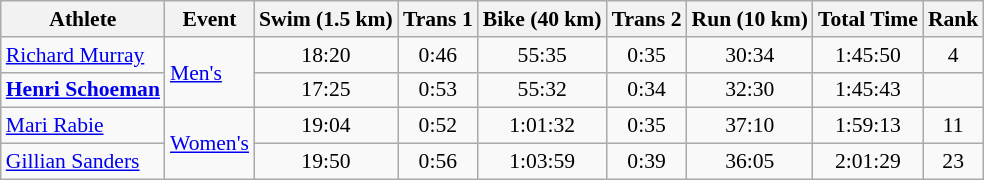<table class="wikitable" style="font-size:90%">
<tr>
<th>Athlete</th>
<th>Event</th>
<th>Swim (1.5 km)</th>
<th>Trans 1</th>
<th>Bike (40 km)</th>
<th>Trans 2</th>
<th>Run (10 km)</th>
<th>Total Time</th>
<th>Rank</th>
</tr>
<tr align=center>
<td align=left><a href='#'>Richard Murray</a></td>
<td style="text-align:left;" rowspan="2"><a href='#'>Men's</a></td>
<td>18:20</td>
<td>0:46</td>
<td>55:35</td>
<td>0:35</td>
<td>30:34</td>
<td>1:45:50</td>
<td>4</td>
</tr>
<tr align=center>
<td align=left><strong><a href='#'>Henri Schoeman</a></strong></td>
<td>17:25</td>
<td>0:53</td>
<td>55:32</td>
<td>0:34</td>
<td>32:30</td>
<td>1:45:43</td>
<td></td>
</tr>
<tr align=center>
<td align=left><a href='#'>Mari Rabie</a></td>
<td style="text-align:left;" rowspan="2"><a href='#'>Women's</a></td>
<td>19:04</td>
<td>0:52</td>
<td>1:01:32</td>
<td>0:35</td>
<td>37:10</td>
<td>1:59:13</td>
<td>11</td>
</tr>
<tr align=center>
<td align=left><a href='#'>Gillian Sanders</a></td>
<td>19:50</td>
<td>0:56</td>
<td>1:03:59</td>
<td>0:39</td>
<td>36:05</td>
<td>2:01:29</td>
<td>23</td>
</tr>
</table>
